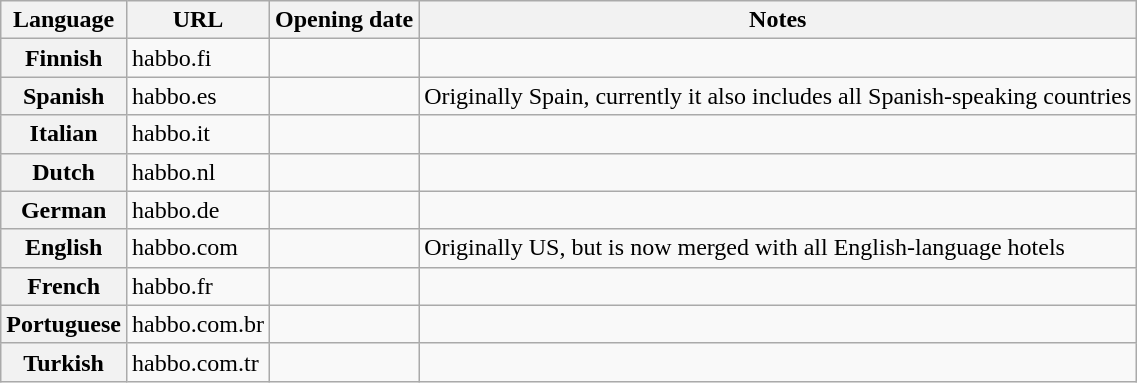<table class="wikitable sortable plainrowheaders">
<tr>
<th scope="col">Language</th>
<th scope="col" class="unsortable">URL</th>
<th scope="col">Opening date</th>
<th scope="col" class="unsortable">Notes</th>
</tr>
<tr>
<th scope="row" data-sort-value="Finnish">Finnish</th>
<td>habbo.fi</td>
<td></td>
<td></td>
</tr>
<tr>
<th scope="row" data-sort-value="Spanish">Spanish</th>
<td>habbo.es</td>
<td></td>
<td>Originally Spain, currently it also includes all Spanish-speaking countries</td>
</tr>
<tr>
<th scope="row" data-sort-value="Italian">Italian</th>
<td>habbo.it</td>
<td></td>
<td></td>
</tr>
<tr>
<th scope="row" data-sort-value="Dutch">Dutch</th>
<td>habbo.nl</td>
<td></td>
<td></td>
</tr>
<tr>
<th scope="row" data-sort-value="German">German</th>
<td>habbo.de</td>
<td></td>
<td></td>
</tr>
<tr>
<th scope="row" data-sort-value="English">English</th>
<td>habbo.com</td>
<td></td>
<td>Originally US, but is now merged with all English-language hotels</td>
</tr>
<tr>
<th scope="row" data-sort-value="French">French</th>
<td>habbo.fr</td>
<td></td>
<td></td>
</tr>
<tr>
<th scope="row" data-sort-value="Portuguese">Portuguese</th>
<td>habbo.com.br</td>
<td></td>
<td></td>
</tr>
<tr>
<th scope="row" data-sort-value="Turkish">Turkish</th>
<td>habbo.com.tr</td>
<td></td>
<td></td>
</tr>
</table>
